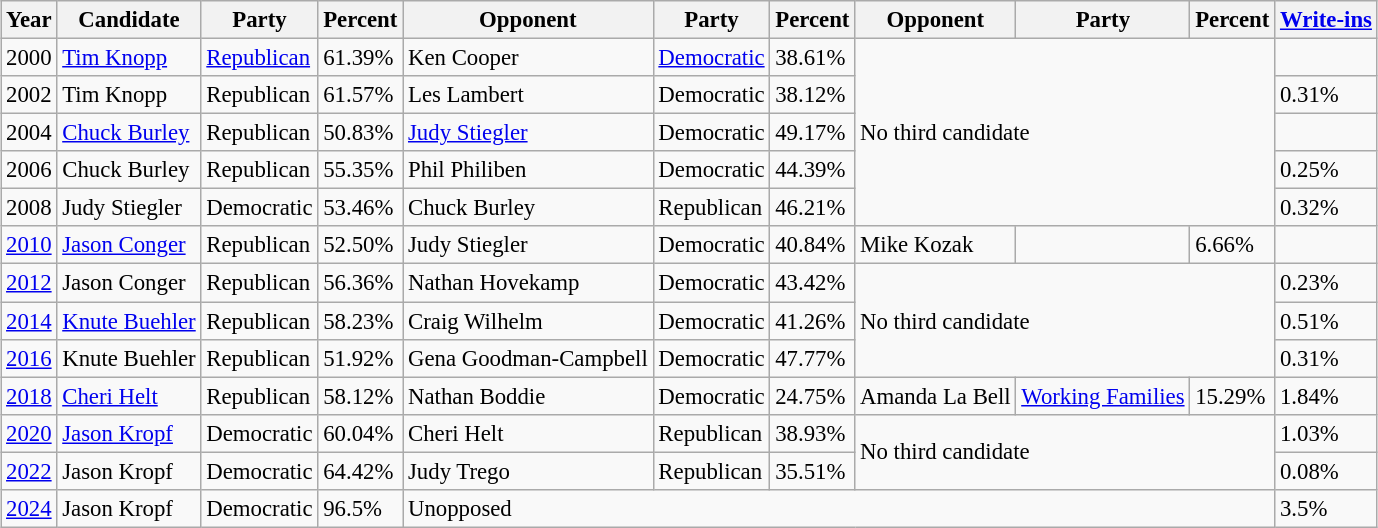<table class="wikitable sortable" style="margin:0.5em auto; font-size:95%;">
<tr>
<th>Year</th>
<th>Candidate</th>
<th>Party</th>
<th>Percent</th>
<th>Opponent</th>
<th>Party</th>
<th>Percent</th>
<th>Opponent</th>
<th>Party</th>
<th>Percent</th>
<th><a href='#'>Write-ins</a></th>
</tr>
<tr>
<td>2000</td>
<td><a href='#'>Tim Knopp</a></td>
<td><a href='#'>Republican</a></td>
<td>61.39%</td>
<td>Ken Cooper</td>
<td><a href='#'>Democratic</a></td>
<td>38.61%</td>
<td colspan="3" rowspan="5">No third candidate</td>
<td></td>
</tr>
<tr>
<td>2002</td>
<td>Tim Knopp</td>
<td>Republican</td>
<td>61.57%</td>
<td>Les Lambert</td>
<td>Democratic</td>
<td>38.12%</td>
<td>0.31%</td>
</tr>
<tr>
<td>2004</td>
<td><a href='#'>Chuck Burley</a></td>
<td>Republican</td>
<td>50.83%</td>
<td><a href='#'>Judy Stiegler</a></td>
<td>Democratic</td>
<td>49.17%</td>
<td></td>
</tr>
<tr>
<td>2006</td>
<td>Chuck Burley</td>
<td>Republican</td>
<td>55.35%</td>
<td>Phil Philiben</td>
<td>Democratic</td>
<td>44.39%</td>
<td>0.25%</td>
</tr>
<tr>
<td>2008</td>
<td>Judy Stiegler</td>
<td>Democratic</td>
<td>53.46%</td>
<td>Chuck Burley</td>
<td>Republican</td>
<td>46.21%</td>
<td>0.32%</td>
</tr>
<tr>
<td><a href='#'>2010</a></td>
<td><a href='#'>Jason Conger</a></td>
<td>Republican</td>
<td>52.50%</td>
<td>Judy Stiegler</td>
<td>Democratic</td>
<td>40.84%</td>
<td>Mike Kozak</td>
<td></td>
<td>6.66%</td>
<td></td>
</tr>
<tr>
<td><a href='#'>2012</a></td>
<td>Jason Conger</td>
<td>Republican</td>
<td>56.36%</td>
<td>Nathan Hovekamp</td>
<td>Democratic</td>
<td>43.42%</td>
<td colspan="3" rowspan="3">No third candidate</td>
<td>0.23%</td>
</tr>
<tr>
<td><a href='#'>2014</a></td>
<td><a href='#'>Knute Buehler</a></td>
<td>Republican</td>
<td>58.23%</td>
<td>Craig Wilhelm</td>
<td>Democratic</td>
<td>41.26%</td>
<td>0.51%</td>
</tr>
<tr>
<td><a href='#'>2016</a></td>
<td>Knute Buehler</td>
<td>Republican</td>
<td>51.92%</td>
<td>Gena Goodman-Campbell</td>
<td>Democratic</td>
<td>47.77%</td>
<td>0.31%</td>
</tr>
<tr>
<td><a href='#'>2018</a></td>
<td><a href='#'>Cheri Helt</a></td>
<td>Republican</td>
<td>58.12%</td>
<td>Nathan Boddie</td>
<td>Democratic</td>
<td>24.75%</td>
<td>Amanda La Bell</td>
<td><a href='#'>Working Families</a></td>
<td>15.29%</td>
<td>1.84%</td>
</tr>
<tr>
<td><a href='#'>2020</a></td>
<td><a href='#'>Jason Kropf</a></td>
<td>Democratic</td>
<td>60.04%</td>
<td>Cheri Helt</td>
<td>Republican</td>
<td>38.93%</td>
<td colspan="3" rowspan="2">No third candidate</td>
<td>1.03%</td>
</tr>
<tr>
<td><a href='#'>2022</a></td>
<td>Jason Kropf</td>
<td>Democratic</td>
<td>64.42%</td>
<td>Judy Trego</td>
<td>Republican</td>
<td>35.51%</td>
<td>0.08%</td>
</tr>
<tr>
<td><a href='#'>2024</a></td>
<td>Jason Kropf</td>
<td>Democratic</td>
<td>96.5%</td>
<td colspan="6">Unopposed</td>
<td>3.5%</td>
</tr>
</table>
